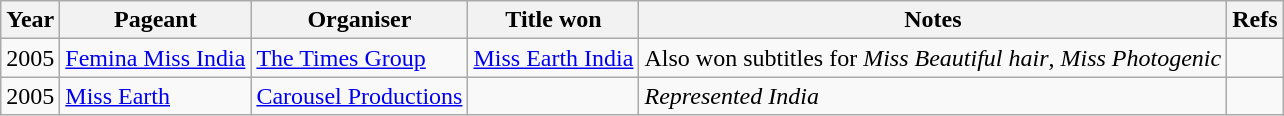<table class="wikitable">
<tr>
<th>Year</th>
<th>Pageant</th>
<th>Organiser</th>
<th>Title won</th>
<th>Notes</th>
<th>Refs</th>
</tr>
<tr>
<td>2005</td>
<td><a href='#'>Femina Miss India</a></td>
<td><a href='#'>The Times Group</a></td>
<td><a href='#'>Miss Earth India</a></td>
<td>Also won subtitles for <em>Miss Beautiful hair</em>, <em>Miss Photogenic</em></td>
<td></td>
</tr>
<tr>
<td>2005</td>
<td><a href='#'>Miss Earth</a></td>
<td><a href='#'>Carousel Productions</a></td>
<td></td>
<td><em>Represented India</em></td>
<td></td>
</tr>
</table>
